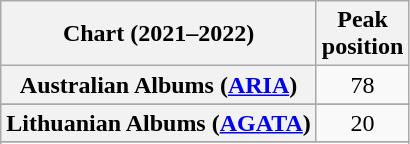<table class="wikitable sortable plainrowheaders" style="text-align:center">
<tr>
<th scope="col">Chart (2021–2022)</th>
<th scope="col">Peak<br>position</th>
</tr>
<tr>
<th scope="row">Australian Albums (<a href='#'>ARIA</a>)</th>
<td>78</td>
</tr>
<tr>
</tr>
<tr>
</tr>
<tr>
<th scope="row">Lithuanian Albums (<a href='#'>AGATA</a>)</th>
<td>20</td>
</tr>
<tr>
</tr>
<tr>
</tr>
<tr>
</tr>
<tr>
</tr>
<tr>
</tr>
</table>
